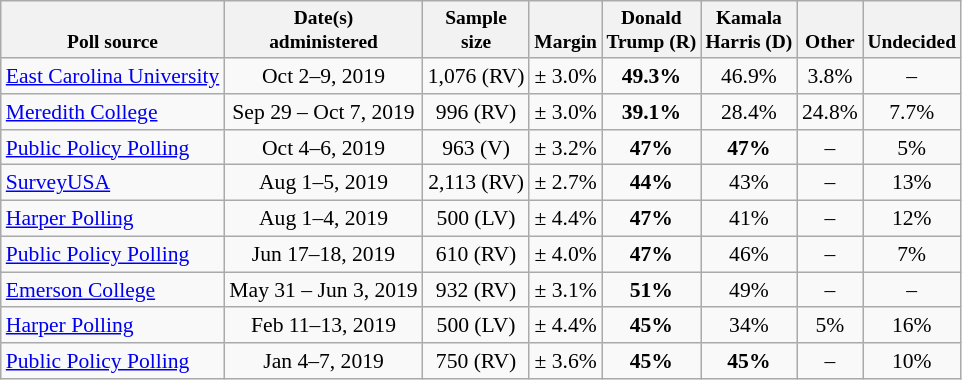<table class="wikitable" style="font-size:90%;text-align:center;">
<tr valign=bottom style="font-size:90%;">
<th>Poll source</th>
<th>Date(s)<br>administered</th>
<th>Sample<br>size</th>
<th>Margin<br></th>
<th>Donald<br>Trump (R)</th>
<th>Kamala<br>Harris (D)</th>
<th>Other</th>
<th>Undecided</th>
</tr>
<tr>
<td style="text-align:left;"><a href='#'>East Carolina University</a></td>
<td>Oct 2–9, 2019</td>
<td>1,076 (RV)</td>
<td>± 3.0%</td>
<td><strong>49.3%</strong></td>
<td>46.9%</td>
<td>3.8%</td>
<td>–</td>
</tr>
<tr>
<td style="text-align:left;"><a href='#'>Meredith College</a></td>
<td>Sep 29 – Oct 7, 2019</td>
<td>996 (RV)</td>
<td>± 3.0%</td>
<td><strong>39.1%</strong></td>
<td>28.4%</td>
<td>24.8%</td>
<td>7.7%</td>
</tr>
<tr>
<td style="text-align:left;"><a href='#'>Public Policy Polling</a></td>
<td>Oct 4–6, 2019</td>
<td>963 (V)</td>
<td>± 3.2%</td>
<td><strong>47%</strong></td>
<td><strong>47%</strong></td>
<td>–</td>
<td>5%</td>
</tr>
<tr>
<td style="text-align:left;"><a href='#'>SurveyUSA</a></td>
<td>Aug 1–5, 2019</td>
<td>2,113 (RV)</td>
<td>± 2.7%</td>
<td><strong>44%</strong></td>
<td>43%</td>
<td>–</td>
<td>13%</td>
</tr>
<tr>
<td style="text-align:left;"><a href='#'>Harper Polling</a></td>
<td>Aug 1–4, 2019</td>
<td>500 (LV)</td>
<td>± 4.4%</td>
<td><strong>47%</strong></td>
<td>41%</td>
<td>–</td>
<td>12%</td>
</tr>
<tr>
<td style="text-align:left;"><a href='#'>Public Policy Polling</a></td>
<td>Jun 17–18, 2019</td>
<td>610 (RV)</td>
<td>± 4.0%</td>
<td><strong>47%</strong></td>
<td>46%</td>
<td>–</td>
<td>7%</td>
</tr>
<tr>
<td style="text-align:left;"><a href='#'>Emerson College</a></td>
<td>May 31 – Jun 3, 2019</td>
<td>932 (RV)</td>
<td>± 3.1%</td>
<td><strong>51%</strong></td>
<td>49%</td>
<td>–</td>
<td>–</td>
</tr>
<tr>
<td style="text-align:left;"><a href='#'>Harper Polling</a></td>
<td>Feb 11–13, 2019</td>
<td>500 (LV)</td>
<td>± 4.4%</td>
<td><strong>45%</strong></td>
<td>34%</td>
<td>5%</td>
<td>16%</td>
</tr>
<tr>
<td style="text-align:left;"><a href='#'>Public Policy Polling</a></td>
<td>Jan 4–7, 2019</td>
<td>750 (RV)</td>
<td>± 3.6%</td>
<td><strong>45%</strong></td>
<td><strong>45%</strong></td>
<td>–</td>
<td>10%</td>
</tr>
</table>
